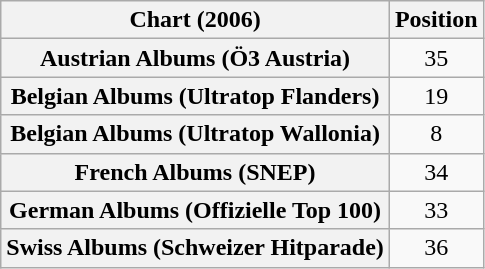<table class="wikitable sortable plainrowheaders" style="text-align:center">
<tr>
<th scope="col">Chart (2006)</th>
<th scope="col">Position</th>
</tr>
<tr>
<th scope="row">Austrian Albums (Ö3 Austria)</th>
<td>35</td>
</tr>
<tr>
<th scope="row">Belgian Albums (Ultratop Flanders)</th>
<td>19</td>
</tr>
<tr>
<th scope="row">Belgian Albums (Ultratop Wallonia)</th>
<td>8</td>
</tr>
<tr>
<th scope="row">French Albums (SNEP)</th>
<td>34</td>
</tr>
<tr>
<th scope="row">German Albums (Offizielle Top 100)</th>
<td>33</td>
</tr>
<tr>
<th scope="row">Swiss Albums (Schweizer Hitparade)</th>
<td>36</td>
</tr>
</table>
